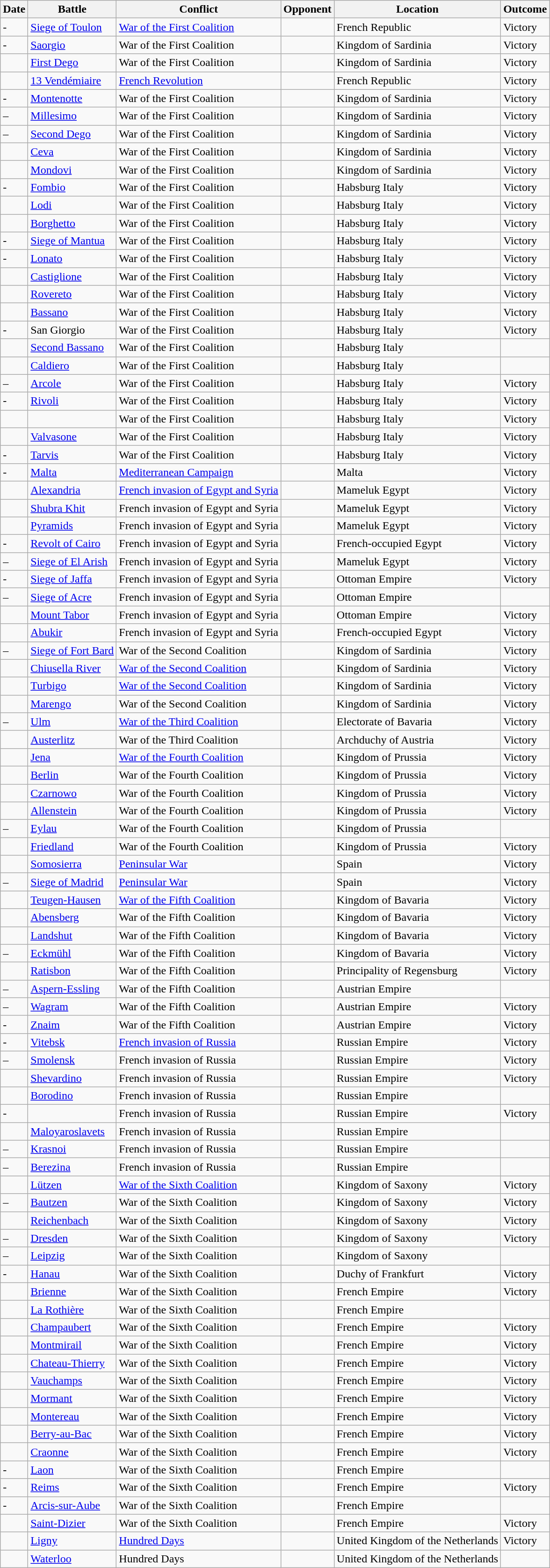<table class="wikitable sortable static-row-numbers">
<tr>
<th scope="col">Date</th>
<th scope="col">Battle</th>
<th>Conflict</th>
<th scope="col">Opponent</th>
<th scope="col">Location</th>
<th scope="col">Outcome</th>
</tr>
<tr>
<td> - </td>
<td><a href='#'>Siege of Toulon</a></td>
<td><a href='#'>War of the First Coalition</a></td>
<td></td>
<td>French Republic</td>
<td>Victory</td>
</tr>
<tr>
<td> - </td>
<td><a href='#'>Saorgio</a></td>
<td>War of the First Coalition</td>
<td></td>
<td>Kingdom of Sardinia</td>
<td>Victory</td>
</tr>
<tr>
<td></td>
<td><a href='#'>First Dego</a></td>
<td>War of the First Coalition</td>
<td></td>
<td>Kingdom of Sardinia</td>
<td>Victory</td>
</tr>
<tr>
<td></td>
<td><a href='#'>13 Vendémiaire</a></td>
<td><a href='#'>French Revolution</a></td>
<td></td>
<td>French Republic</td>
<td>Victory</td>
</tr>
<tr>
<td> - </td>
<td><a href='#'>Montenotte</a></td>
<td>War of the First Coalition</td>
<td></td>
<td>Kingdom of Sardinia</td>
<td>Victory</td>
</tr>
<tr>
<td> – </td>
<td><a href='#'>Millesimo</a></td>
<td>War of the First Coalition</td>
<td></td>
<td>Kingdom of Sardinia</td>
<td>Victory</td>
</tr>
<tr>
<td> – </td>
<td><a href='#'>Second Dego</a></td>
<td>War of the First Coalition</td>
<td></td>
<td>Kingdom of Sardinia</td>
<td>Victory</td>
</tr>
<tr>
<td></td>
<td><a href='#'>Ceva</a></td>
<td>War of the First Coalition</td>
<td></td>
<td>Kingdom of Sardinia</td>
<td>Victory</td>
</tr>
<tr>
<td></td>
<td><a href='#'>Mondovi</a></td>
<td>War of the First Coalition</td>
<td></td>
<td>Kingdom of Sardinia</td>
<td>Victory</td>
</tr>
<tr>
<td> - </td>
<td><a href='#'>Fombio</a></td>
<td>War of the First Coalition</td>
<td></td>
<td>Habsburg Italy</td>
<td>Victory</td>
</tr>
<tr>
<td></td>
<td><a href='#'>Lodi</a></td>
<td>War of the First Coalition</td>
<td></td>
<td>Habsburg Italy</td>
<td>Victory</td>
</tr>
<tr>
<td></td>
<td><a href='#'>Borghetto</a></td>
<td>War of the First Coalition</td>
<td></td>
<td>Habsburg Italy</td>
<td>Victory</td>
</tr>
<tr>
<td> - </td>
<td><a href='#'>Siege of Mantua</a></td>
<td>War of the First Coalition</td>
<td></td>
<td>Habsburg Italy</td>
<td>Victory</td>
</tr>
<tr>
<td> - </td>
<td><a href='#'>Lonato</a></td>
<td>War of the First Coalition</td>
<td></td>
<td>Habsburg Italy</td>
<td>Victory</td>
</tr>
<tr>
<td></td>
<td><a href='#'>Castiglione</a></td>
<td>War of the First Coalition</td>
<td></td>
<td>Habsburg Italy</td>
<td>Victory</td>
</tr>
<tr>
<td></td>
<td><a href='#'>Rovereto</a></td>
<td>War of the First Coalition</td>
<td></td>
<td>Habsburg Italy</td>
<td>Victory</td>
</tr>
<tr>
<td></td>
<td><a href='#'>Bassano</a></td>
<td>War of the First Coalition</td>
<td></td>
<td>Habsburg Italy</td>
<td>Victory</td>
</tr>
<tr>
<td> - </td>
<td>San Giorgio</td>
<td>War of the First Coalition</td>
<td></td>
<td>Habsburg Italy</td>
<td>Victory</td>
</tr>
<tr>
<td></td>
<td><a href='#'>Second Bassano</a></td>
<td>War of the First Coalition</td>
<td></td>
<td>Habsburg Italy</td>
<td></td>
</tr>
<tr>
<td></td>
<td><a href='#'>Caldiero</a></td>
<td>War of the First Coalition</td>
<td></td>
<td>Habsburg Italy</td>
<td></td>
</tr>
<tr>
<td> – </td>
<td><a href='#'>Arcole</a></td>
<td>War of the First Coalition</td>
<td></td>
<td>Habsburg Italy</td>
<td>Victory</td>
</tr>
<tr>
<td> - </td>
<td><a href='#'>Rivoli</a></td>
<td>War of the First Coalition</td>
<td></td>
<td>Habsburg Italy</td>
<td>Victory</td>
</tr>
<tr>
<td></td>
<td></td>
<td>War of the First Coalition</td>
<td></td>
<td>Habsburg Italy</td>
<td>Victory</td>
</tr>
<tr>
<td></td>
<td><a href='#'>Valvasone</a></td>
<td>War of the First Coalition</td>
<td></td>
<td>Habsburg Italy</td>
<td>Victory</td>
</tr>
<tr>
<td> - </td>
<td><a href='#'>Tarvis</a></td>
<td>War of the First Coalition</td>
<td></td>
<td>Habsburg Italy</td>
<td>Victory</td>
</tr>
<tr>
<td> - </td>
<td><a href='#'>Malta</a></td>
<td><a href='#'>Mediterranean Campaign</a></td>
<td></td>
<td>Malta</td>
<td>Victory</td>
</tr>
<tr>
<td></td>
<td><a href='#'>Alexandria</a></td>
<td><a href='#'>French invasion of Egypt and Syria</a></td>
<td></td>
<td>Mameluk Egypt</td>
<td>Victory</td>
</tr>
<tr>
<td></td>
<td><a href='#'>Shubra Khit</a></td>
<td>French invasion of Egypt and Syria</td>
<td></td>
<td>Mameluk Egypt</td>
<td>Victory</td>
</tr>
<tr>
<td></td>
<td><a href='#'>Pyramids</a></td>
<td>French invasion of Egypt and Syria</td>
<td></td>
<td>Mameluk Egypt</td>
<td>Victory</td>
</tr>
<tr>
<td> - </td>
<td><a href='#'>Revolt of Cairo</a></td>
<td>French invasion of Egypt and Syria</td>
<td></td>
<td>French-occupied Egypt</td>
<td>Victory</td>
</tr>
<tr>
<td> – </td>
<td><a href='#'>Siege of El Arish</a></td>
<td>French invasion of Egypt and Syria</td>
<td></td>
<td>Mameluk Egypt</td>
<td>Victory</td>
</tr>
<tr>
<td> - </td>
<td><a href='#'>Siege of Jaffa</a></td>
<td>French invasion of Egypt and Syria</td>
<td></td>
<td>Ottoman Empire</td>
<td>Victory</td>
</tr>
<tr>
<td> – </td>
<td><a href='#'>Siege of Acre</a></td>
<td>French invasion of Egypt and Syria</td>
<td></td>
<td>Ottoman Empire</td>
<td></td>
</tr>
<tr>
<td></td>
<td><a href='#'>Mount Tabor</a></td>
<td>French invasion of Egypt and Syria</td>
<td></td>
<td>Ottoman Empire</td>
<td>Victory</td>
</tr>
<tr>
<td></td>
<td><a href='#'>Abukir</a></td>
<td>French invasion of Egypt and Syria</td>
<td> </td>
<td>French-occupied Egypt</td>
<td>Victory</td>
</tr>
<tr>
<td> – </td>
<td><a href='#'>Siege of Fort Bard</a></td>
<td>War of the Second Coalition</td>
<td></td>
<td>Kingdom of Sardinia</td>
<td>Victory</td>
</tr>
<tr>
<td></td>
<td><a href='#'>Chiusella River</a></td>
<td><a href='#'>War of the Second Coalition</a></td>
<td></td>
<td>Kingdom of Sardinia</td>
<td>Victory</td>
</tr>
<tr>
<td></td>
<td><a href='#'>Turbigo</a></td>
<td><a href='#'>War of the Second Coalition</a></td>
<td></td>
<td>Kingdom of Sardinia</td>
<td>Victory</td>
</tr>
<tr>
<td></td>
<td><a href='#'>Marengo</a></td>
<td>War of the Second Coalition</td>
<td></td>
<td>Kingdom of Sardinia</td>
<td>Victory</td>
</tr>
<tr>
<td> – </td>
<td><a href='#'>Ulm</a></td>
<td><a href='#'>War of the Third Coalition</a></td>
<td></td>
<td>Electorate of Bavaria</td>
<td>Victory</td>
</tr>
<tr>
<td></td>
<td><a href='#'>Austerlitz</a></td>
<td>War of the Third Coalition</td>
<td></td>
<td>Archduchy of Austria</td>
<td>Victory</td>
</tr>
<tr>
<td></td>
<td><a href='#'>Jena</a></td>
<td><a href='#'>War of the Fourth Coalition</a></td>
<td></td>
<td>Kingdom of Prussia</td>
<td>Victory</td>
</tr>
<tr>
<td></td>
<td><a href='#'>Berlin</a></td>
<td>War of the Fourth Coalition</td>
<td></td>
<td>Kingdom of Prussia</td>
<td>Victory</td>
</tr>
<tr>
<td></td>
<td><a href='#'>Czarnowo</a></td>
<td>War of the Fourth Coalition</td>
<td></td>
<td>Kingdom of Prussia</td>
<td>Victory</td>
</tr>
<tr>
<td></td>
<td><a href='#'>Allenstein</a></td>
<td>War of the Fourth Coalition</td>
<td></td>
<td>Kingdom of Prussia</td>
<td>Victory</td>
</tr>
<tr>
<td> – </td>
<td><a href='#'>Eylau</a></td>
<td>War of the Fourth Coalition</td>
<td></td>
<td>Kingdom of Prussia</td>
<td></td>
</tr>
<tr>
<td></td>
<td><a href='#'>Friedland</a></td>
<td>War of the Fourth Coalition</td>
<td></td>
<td>Kingdom of Prussia</td>
<td>Victory</td>
</tr>
<tr>
<td></td>
<td><a href='#'>Somosierra</a></td>
<td><a href='#'>Peninsular War</a></td>
<td></td>
<td>Spain</td>
<td>Victory</td>
</tr>
<tr>
<td> – </td>
<td><a href='#'>Siege of Madrid</a></td>
<td><a href='#'>Peninsular War</a></td>
<td></td>
<td>Spain</td>
<td>Victory</td>
</tr>
<tr>
<td></td>
<td><a href='#'>Teugen-Hausen</a></td>
<td><a href='#'>War of the Fifth Coalition</a></td>
<td></td>
<td>Kingdom of Bavaria</td>
<td>Victory</td>
</tr>
<tr>
<td></td>
<td><a href='#'>Abensberg</a></td>
<td>War of the Fifth Coalition</td>
<td></td>
<td>Kingdom of Bavaria</td>
<td>Victory</td>
</tr>
<tr>
<td></td>
<td><a href='#'>Landshut</a></td>
<td>War of the Fifth Coalition</td>
<td></td>
<td>Kingdom of Bavaria</td>
<td>Victory</td>
</tr>
<tr>
<td> – </td>
<td><a href='#'>Eckmühl</a></td>
<td>War of the Fifth Coalition</td>
<td></td>
<td>Kingdom of Bavaria</td>
<td>Victory</td>
</tr>
<tr>
<td></td>
<td><a href='#'>Ratisbon</a></td>
<td>War of the Fifth Coalition</td>
<td></td>
<td>Principality of Regensburg</td>
<td>Victory</td>
</tr>
<tr>
<td> – </td>
<td><a href='#'>Aspern-Essling</a></td>
<td>War of the Fifth Coalition</td>
<td></td>
<td>Austrian Empire</td>
<td></td>
</tr>
<tr>
<td> – </td>
<td><a href='#'>Wagram</a></td>
<td>War of the Fifth Coalition</td>
<td></td>
<td>Austrian Empire</td>
<td>Victory</td>
</tr>
<tr>
<td> - </td>
<td><a href='#'>Znaim</a></td>
<td>War of the Fifth Coalition</td>
<td></td>
<td>Austrian Empire</td>
<td>Victory</td>
</tr>
<tr>
<td> - </td>
<td><a href='#'>Vitebsk</a></td>
<td><a href='#'>French invasion of Russia</a></td>
<td></td>
<td>Russian Empire</td>
<td>Victory</td>
</tr>
<tr>
<td> – </td>
<td><a href='#'>Smolensk</a></td>
<td>French invasion of Russia</td>
<td></td>
<td>Russian Empire</td>
<td>Victory</td>
</tr>
<tr>
<td></td>
<td><a href='#'>Shevardino</a></td>
<td>French invasion of Russia</td>
<td></td>
<td>Russian Empire</td>
<td>Victory</td>
</tr>
<tr>
<td></td>
<td><a href='#'>Borodino</a></td>
<td>French invasion of Russia</td>
<td></td>
<td>Russian Empire</td>
<td></td>
</tr>
<tr>
<td> - </td>
<td></td>
<td>French invasion of Russia</td>
<td></td>
<td>Russian Empire</td>
<td>Victory</td>
</tr>
<tr>
<td></td>
<td><a href='#'>Maloyaroslavets</a></td>
<td>French invasion of Russia</td>
<td></td>
<td>Russian Empire</td>
<td></td>
</tr>
<tr>
<td> – </td>
<td><a href='#'>Krasnoi</a></td>
<td>French invasion of Russia</td>
<td></td>
<td>Russian Empire</td>
<td></td>
</tr>
<tr>
<td> – </td>
<td><a href='#'>Berezina</a></td>
<td>French invasion of Russia</td>
<td></td>
<td>Russian Empire</td>
<td></td>
</tr>
<tr>
<td></td>
<td><a href='#'>Lützen</a></td>
<td><a href='#'>War of the Sixth Coalition</a></td>
<td></td>
<td>Kingdom of Saxony</td>
<td>Victory</td>
</tr>
<tr>
<td> – </td>
<td><a href='#'>Bautzen</a></td>
<td>War of the Sixth Coalition</td>
<td></td>
<td>Kingdom of Saxony</td>
<td>Victory</td>
</tr>
<tr>
<td></td>
<td><a href='#'>Reichenbach</a></td>
<td>War of the Sixth Coalition</td>
<td></td>
<td>Kingdom of Saxony</td>
<td>Victory</td>
</tr>
<tr>
<td> – </td>
<td><a href='#'>Dresden</a></td>
<td>War of the Sixth Coalition</td>
<td></td>
<td>Kingdom of Saxony</td>
<td>Victory</td>
</tr>
<tr>
<td> – </td>
<td><a href='#'>Leipzig</a></td>
<td>War of the Sixth Coalition</td>
<td></td>
<td>Kingdom of Saxony</td>
<td></td>
</tr>
<tr>
<td> - </td>
<td><a href='#'>Hanau</a></td>
<td>War of the Sixth Coalition</td>
<td></td>
<td>Duchy of Frankfurt</td>
<td>Victory</td>
</tr>
<tr>
<td></td>
<td><a href='#'>Brienne</a></td>
<td>War of the Sixth Coalition</td>
<td></td>
<td>French Empire</td>
<td>Victory</td>
</tr>
<tr>
<td></td>
<td><a href='#'>La Rothière</a></td>
<td>War of the Sixth Coalition</td>
<td></td>
<td>French Empire</td>
<td></td>
</tr>
<tr>
<td></td>
<td><a href='#'>Champaubert</a></td>
<td>War of the Sixth Coalition</td>
<td></td>
<td>French Empire</td>
<td>Victory</td>
</tr>
<tr>
<td></td>
<td><a href='#'>Montmirail</a></td>
<td>War of the Sixth Coalition</td>
<td></td>
<td>French Empire</td>
<td>Victory</td>
</tr>
<tr>
<td></td>
<td><a href='#'>Chateau-Thierry</a></td>
<td>War of the Sixth Coalition</td>
<td></td>
<td>French Empire</td>
<td>Victory</td>
</tr>
<tr>
<td></td>
<td><a href='#'>Vauchamps</a></td>
<td>War of the Sixth Coalition</td>
<td></td>
<td>French Empire</td>
<td>Victory</td>
</tr>
<tr>
<td></td>
<td><a href='#'>Mormant</a></td>
<td>War of the Sixth Coalition</td>
<td></td>
<td>French Empire</td>
<td>Victory</td>
</tr>
<tr>
<td></td>
<td><a href='#'>Montereau</a></td>
<td>War of the Sixth Coalition</td>
<td></td>
<td>French Empire</td>
<td>Victory</td>
</tr>
<tr>
<td></td>
<td><a href='#'>Berry-au-Bac</a></td>
<td>War of the Sixth Coalition</td>
<td></td>
<td>French Empire</td>
<td>Victory</td>
</tr>
<tr>
<td></td>
<td><a href='#'>Craonne</a></td>
<td>War of the Sixth Coalition</td>
<td></td>
<td>French Empire</td>
<td>Victory</td>
</tr>
<tr>
<td> - </td>
<td><a href='#'>Laon</a></td>
<td>War of the Sixth Coalition</td>
<td></td>
<td>French Empire</td>
<td></td>
</tr>
<tr>
<td> - </td>
<td><a href='#'>Reims</a></td>
<td>War of the Sixth Coalition</td>
<td></td>
<td>French Empire</td>
<td>Victory</td>
</tr>
<tr>
<td> - </td>
<td><a href='#'>Arcis-sur-Aube</a></td>
<td>War of the Sixth Coalition</td>
<td></td>
<td>French Empire</td>
<td></td>
</tr>
<tr>
<td></td>
<td><a href='#'>Saint-Dizier</a></td>
<td>War of the Sixth Coalition</td>
<td></td>
<td>French Empire</td>
<td>Victory</td>
</tr>
<tr>
<td></td>
<td><a href='#'>Ligny</a></td>
<td><a href='#'>Hundred Days</a></td>
<td></td>
<td>United Kingdom of the Netherlands</td>
<td>Victory</td>
</tr>
<tr>
<td></td>
<td><a href='#'>Waterloo</a></td>
<td>Hundred Days</td>
<td></td>
<td>United Kingdom of the Netherlands</td>
<td></td>
</tr>
</table>
